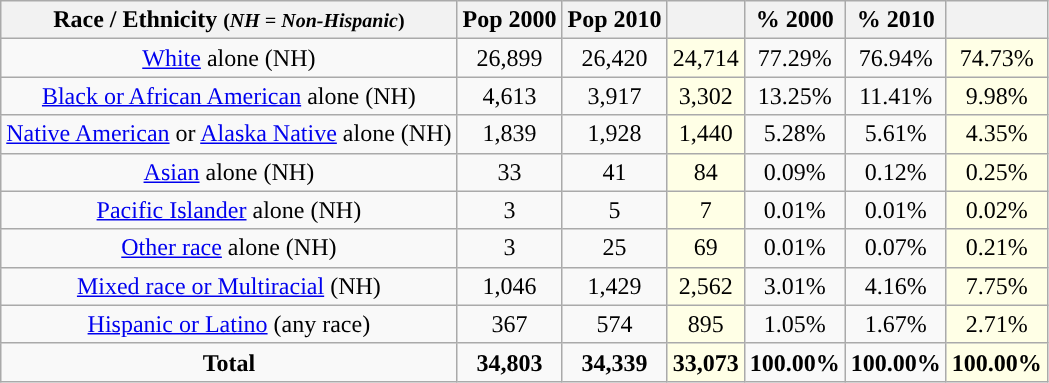<table class="wikitable" style="text-align:center;">
<tr>
<th>Race / Ethnicity <small>(<em>NH = Non-Hispanic</em>)</small></th>
<th>Pop 2000</th>
<th>Pop 2010</th>
<th></th>
<th>% 2000</th>
<th>% 2010</th>
<th></th>
</tr>
<tr>
<td><a href='#'>White</a> alone (NH)</td>
<td>26,899</td>
<td>26,420</td>
<td style='background: #ffffe6;'>24,714</td>
<td>77.29%</td>
<td>76.94%</td>
<td style='background: #ffffe6;'>74.73%</td>
</tr>
<tr>
<td><a href='#'>Black or African American</a> alone (NH)</td>
<td>4,613</td>
<td>3,917</td>
<td style='background: #ffffe6;'>3,302</td>
<td>13.25%</td>
<td>11.41%</td>
<td style='background: #ffffe6;'>9.98%</td>
</tr>
<tr>
<td><a href='#'>Native American</a> or <a href='#'>Alaska Native</a> alone (NH)</td>
<td>1,839</td>
<td>1,928</td>
<td style='background: #ffffe6;'>1,440</td>
<td>5.28%</td>
<td>5.61%</td>
<td style='background: #ffffe6;'>4.35%</td>
</tr>
<tr>
<td><a href='#'>Asian</a> alone (NH)</td>
<td>33</td>
<td>41</td>
<td style='background: #ffffe6;'>84</td>
<td>0.09%</td>
<td>0.12%</td>
<td style='background: #ffffe6;'>0.25%</td>
</tr>
<tr>
<td><a href='#'>Pacific Islander</a> alone (NH)</td>
<td>3</td>
<td>5</td>
<td style='background: #ffffe6;'>7</td>
<td>0.01%</td>
<td>0.01%</td>
<td style='background: #ffffe6;'>0.02%</td>
</tr>
<tr>
<td><a href='#'>Other race</a> alone (NH)</td>
<td>3</td>
<td>25</td>
<td style='background: #ffffe6;'>69</td>
<td>0.01%</td>
<td>0.07%</td>
<td style='background: #ffffe6;'>0.21%</td>
</tr>
<tr>
<td><a href='#'>Mixed race or Multiracial</a> (NH)</td>
<td>1,046</td>
<td>1,429</td>
<td style='background: #ffffe6;'>2,562</td>
<td>3.01%</td>
<td>4.16%</td>
<td style='background: #ffffe6;'>7.75%</td>
</tr>
<tr>
<td><a href='#'>Hispanic or Latino</a> (any race)</td>
<td>367</td>
<td>574</td>
<td style='background: #ffffe6;'>895</td>
<td>1.05%</td>
<td>1.67%</td>
<td style='background: #ffffe6;'>2.71%</td>
</tr>
<tr>
<td><strong>Total</strong></td>
<td><strong>34,803</strong></td>
<td><strong>34,339</strong></td>
<td style='background: #ffffe6;'><strong>33,073</strong></td>
<td><strong>100.00%</strong></td>
<td><strong>100.00%</strong></td>
<td style='background: #ffffe6;'><strong>100.00%</strong></td>
</tr>
</table>
